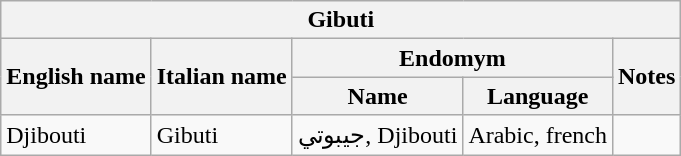<table class="wikitable sortable">
<tr>
<th colspan="5"> Gibuti</th>
</tr>
<tr>
<th rowspan="2">English name</th>
<th rowspan="2">Italian name</th>
<th colspan="2">Endomym</th>
<th rowspan="2">Notes</th>
</tr>
<tr>
<th>Name</th>
<th>Language</th>
</tr>
<tr>
<td>Djibouti</td>
<td>Gibuti</td>
<td>جيبوتي, Djibouti</td>
<td>Arabic, french</td>
<td></td>
</tr>
</table>
